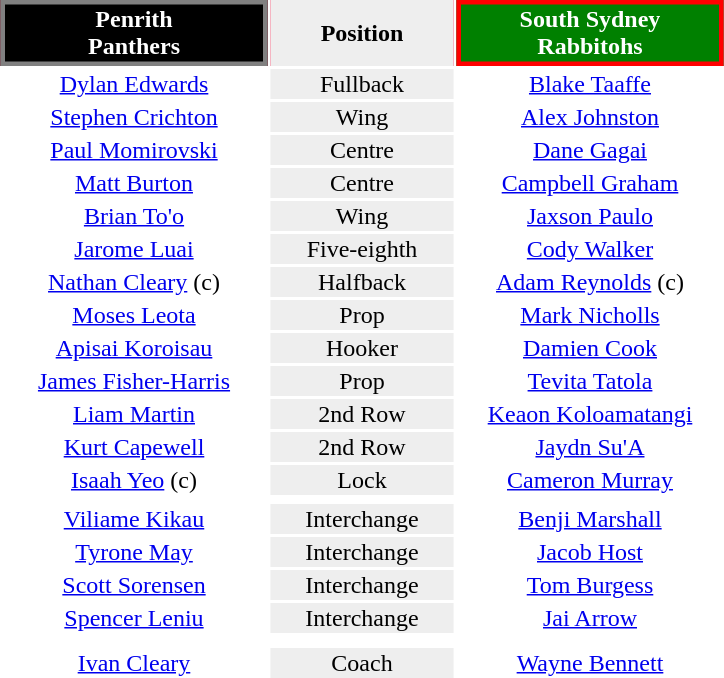<table style="margin: 1em auto 1em auto">
<tr style="background:#f03;">
</tr>
<tr style="background:#f03;">
<th align="centre" style="width:170px; border:3px solid grey; background:black; color:white">Penrith<br>Panthers</th>
<th style="width:120px; text-align:center; background:#eee; color:black;">Position</th>
<th align="centre" style="width:170px; border:3px solid red; background:green; color:white">South Sydney<br>Rabbitohs</th>
</tr>
<tr style="text-align:center;">
<td><a href='#'>Dylan Edwards</a></td>
<td style="text-align:center; background:#eee;">Fullback</td>
<td><a href='#'>Blake Taaffe</a></td>
</tr>
<tr style="text-align:center;">
<td><a href='#'>Stephen Crichton</a></td>
<td style="background:#eee;">Wing</td>
<td><a href='#'>Alex Johnston</a></td>
</tr>
<tr style="text-align:center;">
<td><a href='#'>Paul Momirovski</a></td>
<td style="text-align:center; background:#eee;">Centre</td>
<td><a href='#'>Dane Gagai</a></td>
</tr>
<tr style="text-align:center;">
<td><a href='#'>Matt Burton</a></td>
<td style="background:#eee;">Centre</td>
<td><a href='#'>Campbell Graham</a></td>
</tr>
<tr style="text-align:center;">
<td><a href='#'>Brian To'o</a></td>
<td style="text-align:center; background:#eee;">Wing</td>
<td><a href='#'>Jaxson Paulo</a></td>
</tr>
<tr style="text-align:center;">
<td><a href='#'>Jarome Luai</a></td>
<td style="background:#eee;">Five-eighth</td>
<td><a href='#'>Cody Walker</a></td>
</tr>
<tr style="text-align:center;">
<td><a href='#'>Nathan Cleary</a> (c)</td>
<td style="background:#eee;">Halfback</td>
<td><a href='#'>Adam Reynolds</a> (c)</td>
</tr>
<tr style="text-align:center;">
<td><a href='#'>Moses Leota</a></td>
<td style="background:#eee;">Prop</td>
<td><a href='#'>Mark Nicholls</a></td>
</tr>
<tr style="text-align:center;">
<td><a href='#'>Apisai Koroisau</a></td>
<td style="background:#eee;">Hooker</td>
<td><a href='#'>Damien Cook</a></td>
</tr>
<tr style="text-align:center;">
<td><a href='#'>James Fisher-Harris</a></td>
<td style="background:#eee;">Prop</td>
<td><a href='#'>Tevita Tatola</a></td>
</tr>
<tr style="text-align:center;">
<td><a href='#'>Liam Martin</a></td>
<td style="background:#eee;">2nd Row</td>
<td><a href='#'>Keaon Koloamatangi</a></td>
</tr>
<tr style="text-align:center;">
<td><a href='#'>Kurt Capewell</a></td>
<td style="background:#eee;">2nd Row</td>
<td><a href='#'>Jaydn Su'A</a></td>
</tr>
<tr style="text-align:center;">
<td><a href='#'>Isaah Yeo</a> (c)</td>
<td style="background:#eee;">Lock</td>
<td><a href='#'>Cameron Murray</a></td>
</tr>
<tr>
<td></td>
<td></td>
</tr>
<tr style="text-align:center;">
<td><a href='#'>Viliame Kikau</a></td>
<td style="background:#eee;">Interchange</td>
<td><a href='#'>Benji Marshall</a></td>
</tr>
<tr style="text-align:center;">
<td><a href='#'>Tyrone May</a></td>
<td style="background:#eee;">Interchange</td>
<td><a href='#'>Jacob Host</a></td>
</tr>
<tr style="text-align:center;">
<td><a href='#'>Scott Sorensen</a></td>
<td style="background:#eee;">Interchange</td>
<td><a href='#'>Tom Burgess</a></td>
</tr>
<tr style="text-align:center;">
<td><a href='#'>Spencer Leniu</a></td>
<td style="background:#eee;">Interchange</td>
<td><a href='#'>Jai Arrow</a></td>
</tr>
<tr>
<td></td>
</tr>
<tr>
<td></td>
</tr>
<tr style="text-align:center;">
<td><a href='#'>Ivan Cleary</a></td>
<td style="background:#eee;">Coach</td>
<td><a href='#'>Wayne Bennett</a></td>
</tr>
</table>
